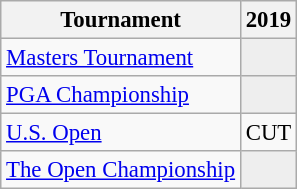<table class="wikitable" style="font-size:95%;text-align:center;">
<tr>
<th>Tournament</th>
<th>2019</th>
</tr>
<tr>
<td align=left><a href='#'>Masters Tournament</a></td>
<td style="background:#eeeeee;"></td>
</tr>
<tr>
<td align=left><a href='#'>PGA Championship</a></td>
<td style="background:#eeeeee;"></td>
</tr>
<tr>
<td align=left><a href='#'>U.S. Open</a></td>
<td>CUT</td>
</tr>
<tr>
<td align=left><a href='#'>The Open Championship</a></td>
<td style="background:#eeeeee;"></td>
</tr>
</table>
